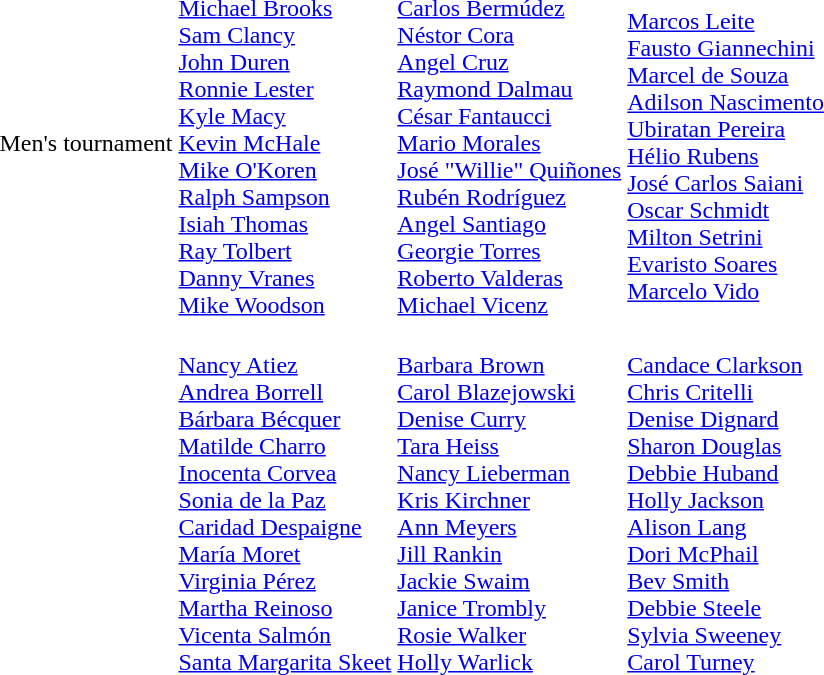<table>
<tr>
<td>Men's tournament<br></td>
<td><br><a href='#'>Michael Brooks</a><br><a href='#'>Sam Clancy</a><br><a href='#'>John Duren</a><br><a href='#'>Ronnie Lester</a><br><a href='#'>Kyle Macy</a><br><a href='#'>Kevin McHale</a><br><a href='#'>Mike O'Koren</a><br><a href='#'>Ralph Sampson</a><br><a href='#'>Isiah Thomas</a><br><a href='#'>Ray Tolbert</a><br><a href='#'>Danny Vranes</a><br><a href='#'>Mike Woodson</a></td>
<td><br><a href='#'>Carlos Bermúdez</a><br><a href='#'>Néstor Cora</a><br><a href='#'>Angel Cruz</a><br><a href='#'>Raymond Dalmau</a><br><a href='#'>César Fantaucci</a><br><a href='#'>Mario Morales</a><br><a href='#'>José "Willie" Quiñones</a><br><a href='#'>Rubén Rodríguez</a><br><a href='#'>Angel Santiago</a><br><a href='#'>Georgie Torres</a><br><a href='#'>Roberto Valderas</a><br><a href='#'>Michael Vicenz</a></td>
<td><br><a href='#'>Marcos Leite</a><br><a href='#'>Fausto Giannechini</a><br><a href='#'>Marcel de Souza</a><br><a href='#'>Adilson Nascimento</a><br><a href='#'>Ubiratan Pereira</a><br><a href='#'>Hélio Rubens</a><br><a href='#'>José Carlos Saiani</a><br><a href='#'>Oscar Schmidt</a><br><a href='#'>Milton Setrini</a><br><a href='#'>Evaristo Soares</a><br><a href='#'>Marcelo Vido</a></td>
</tr>
<tr>
<td><br></td>
<td><br><a href='#'>Nancy Atiez</a><br><a href='#'>Andrea Borrell</a><br><a href='#'>Bárbara Bécquer</a><br><a href='#'>Matilde Charro</a><br><a href='#'>Inocenta Corvea</a><br><a href='#'>Sonia de la Paz</a><br><a href='#'>Caridad Despaigne</a><br><a href='#'>María Moret</a><br><a href='#'>Virginia Pérez</a><br><a href='#'>Martha Reinoso</a><br><a href='#'>Vicenta Salmón</a><br><a href='#'>Santa Margarita Skeet</a></td>
<td><br><a href='#'>Barbara Brown</a><br><a href='#'>Carol Blazejowski</a><br><a href='#'>Denise Curry</a><br><a href='#'>Tara Heiss</a><br><a href='#'>Nancy Lieberman</a><br><a href='#'>Kris Kirchner</a><br><a href='#'>Ann Meyers</a><br><a href='#'>Jill Rankin</a><br><a href='#'>Jackie Swaim</a><br><a href='#'>Janice Trombly</a><br><a href='#'>Rosie Walker</a><br><a href='#'>Holly Warlick</a></td>
<td><br><a href='#'>Candace Clarkson</a><br><a href='#'>Chris Critelli</a><br><a href='#'>Denise Dignard</a><br><a href='#'>Sharon Douglas</a><br><a href='#'>Debbie Huband</a><br><a href='#'>Holly Jackson</a><br><a href='#'>Alison Lang</a><br><a href='#'>Dori McPhail</a><br><a href='#'>Bev Smith</a><br><a href='#'>Debbie Steele</a><br><a href='#'>Sylvia Sweeney</a><br><a href='#'>Carol Turney</a></td>
</tr>
</table>
